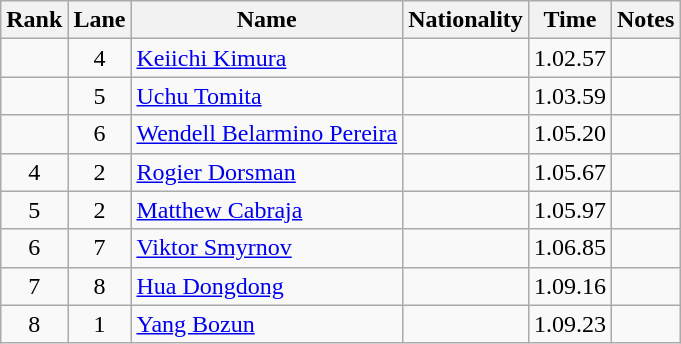<table class="wikitable sortable" style="text-align:center">
<tr>
<th>Rank</th>
<th>Lane</th>
<th>Name</th>
<th>Nationality</th>
<th>Time</th>
<th>Notes</th>
</tr>
<tr>
<td></td>
<td>4</td>
<td align=left><a href='#'>Keiichi Kimura</a></td>
<td align=left></td>
<td>1.02.57</td>
<td></td>
</tr>
<tr>
<td></td>
<td>5</td>
<td align=left><a href='#'>Uchu Tomita</a></td>
<td align=left></td>
<td>1.03.59</td>
<td></td>
</tr>
<tr>
<td></td>
<td>6</td>
<td align=left><a href='#'>Wendell Belarmino Pereira</a></td>
<td align=left></td>
<td>1.05.20</td>
<td></td>
</tr>
<tr>
<td>4</td>
<td>2</td>
<td align=left><a href='#'>Rogier Dorsman</a></td>
<td align=left></td>
<td>1.05.67</td>
<td></td>
</tr>
<tr>
<td>5</td>
<td>2</td>
<td align=left><a href='#'>Matthew Cabraja</a></td>
<td align=left></td>
<td>1.05.97</td>
<td></td>
</tr>
<tr>
<td>6</td>
<td>7</td>
<td align=left><a href='#'>Viktor Smyrnov</a></td>
<td align=left></td>
<td>1.06.85</td>
<td></td>
</tr>
<tr>
<td>7</td>
<td>8</td>
<td align=left><a href='#'>Hua Dongdong</a></td>
<td align=left></td>
<td>1.09.16</td>
<td></td>
</tr>
<tr>
<td>8</td>
<td>1</td>
<td align=left><a href='#'>Yang Bozun</a></td>
<td align=left></td>
<td>1.09.23</td>
<td></td>
</tr>
</table>
